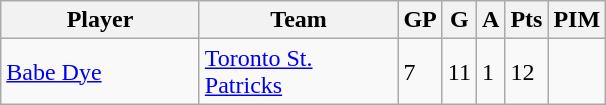<table class="wikitable">
<tr>
<th bgcolor="#DDDDFF" width="125">Player</th>
<th bgcolor="#DDDDFF" width="125">Team</th>
<th bgcolor="#DDDDFF" width="5">GP</th>
<th bgcolor="#DDDDFF" width="5">G</th>
<th bgcolor="#DDDDFF" width="5">A</th>
<th bgcolor="#DDDDFF" width="5">Pts</th>
<th bgcolor="#DDDDFF" width="5">PIM</th>
</tr>
<tr>
<td><a href='#'>Babe Dye</a></td>
<td><a href='#'>Toronto St. Patricks</a></td>
<td>7</td>
<td>11</td>
<td>1</td>
<td>12</td>
</tr>
</table>
